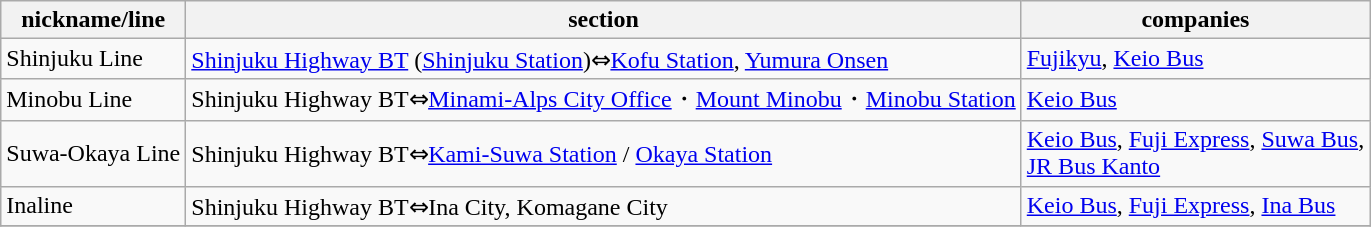<table class="wikitable">
<tr>
<th>nickname/line</th>
<th>section</th>
<th>companies</th>
</tr>
<tr>
<td>Shinjuku Line</td>
<td><a href='#'>Shinjuku Highway BT</a> (<a href='#'>Shinjuku Station</a>)⇔<a href='#'>Kofu Station</a>, <a href='#'>Yumura Onsen</a></td>
<td><a href='#'>Fujikyu</a>, <a href='#'>Keio Bus</a></td>
</tr>
<tr>
<td>Minobu Line</td>
<td>Shinjuku Highway BT⇔<a href='#'>Minami-Alps City Office</a>・<a href='#'>Mount Minobu</a>・<a href='#'>Minobu Station</a></td>
<td><a href='#'>Keio Bus</a></td>
</tr>
<tr>
<td>Suwa-Okaya Line</td>
<td>Shinjuku Highway BT⇔<a href='#'>Kami-Suwa Station</a> / <a href='#'>Okaya Station</a></td>
<td><a href='#'>Keio Bus</a>, <a href='#'>Fuji Express</a>, <a href='#'>Suwa Bus</a>, <br><a href='#'>JR Bus Kanto</a></td>
</tr>
<tr>
<td>Inaline</td>
<td>Shinjuku Highway BT⇔Ina City, Komagane City</td>
<td><a href='#'>Keio Bus</a>, <a href='#'>Fuji Express</a>, <a href='#'>Ina Bus</a></td>
</tr>
<tr>
</tr>
</table>
